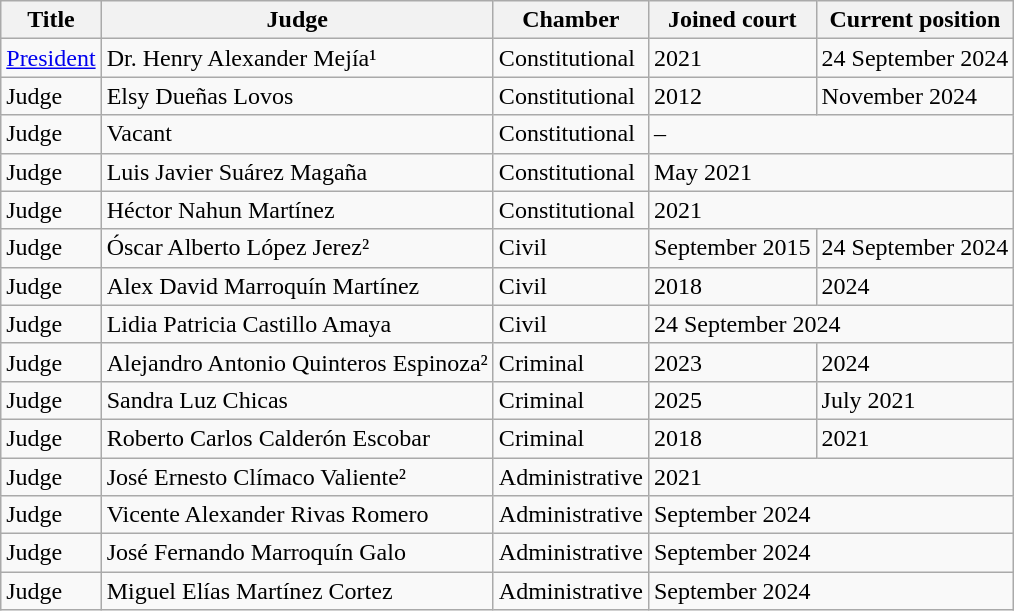<table class="wikitable">
<tr>
<th>Title</th>
<th>Judge</th>
<th>Chamber</th>
<th>Joined court</th>
<th>Current position</th>
</tr>
<tr>
<td><a href='#'>President</a></td>
<td>Dr. Henry Alexander Mejía¹</td>
<td>Constitutional</td>
<td>2021</td>
<td>24 September 2024</td>
</tr>
<tr>
<td>Judge</td>
<td>Elsy Dueñas Lovos</td>
<td>Constitutional</td>
<td>2012</td>
<td>November 2024</td>
</tr>
<tr>
<td>Judge</td>
<td>Vacant</td>
<td>Constitutional</td>
<td colspan=2>–</td>
</tr>
<tr>
<td>Judge</td>
<td>Luis Javier Suárez Magaña</td>
<td>Constitutional</td>
<td colspan="2">May 2021</td>
</tr>
<tr>
<td>Judge</td>
<td>Héctor Nahun Martínez</td>
<td>Constitutional</td>
<td colspan="2">2021</td>
</tr>
<tr>
<td>Judge</td>
<td>Óscar Alberto López Jerez²</td>
<td>Civil</td>
<td>September 2015</td>
<td>24 September 2024</td>
</tr>
<tr>
<td>Judge</td>
<td>Alex David Marroquín Martínez</td>
<td>Civil</td>
<td>2018</td>
<td>2024</td>
</tr>
<tr>
<td>Judge</td>
<td>Lidia Patricia Castillo Amaya</td>
<td>Civil</td>
<td colspan="2">24 September 2024</td>
</tr>
<tr>
<td>Judge</td>
<td>Alejandro Antonio Quinteros Espinoza²</td>
<td>Criminal</td>
<td>2023</td>
<td>2024</td>
</tr>
<tr>
<td>Judge</td>
<td>Sandra Luz Chicas</td>
<td>Criminal</td>
<td>2025</td>
<td>July 2021</td>
</tr>
<tr>
<td>Judge</td>
<td>Roberto Carlos Calderón Escobar</td>
<td>Criminal</td>
<td>2018</td>
<td>2021</td>
</tr>
<tr>
<td>Judge</td>
<td>José Ernesto Clímaco Valiente²</td>
<td>Administrative</td>
<td colspan="2">2021</td>
</tr>
<tr>
<td>Judge</td>
<td>Vicente Alexander Rivas Romero</td>
<td>Administrative</td>
<td colspan=2">September 2024</td>
</tr>
<tr>
<td>Judge</td>
<td>José Fernando Marroquín Galo</td>
<td>Administrative</td>
<td colspan=2">September 2024</td>
</tr>
<tr>
<td>Judge</td>
<td>Miguel Elías Martínez Cortez</td>
<td>Administrative</td>
<td colspan=2">September 2024</td>
</tr>
</table>
